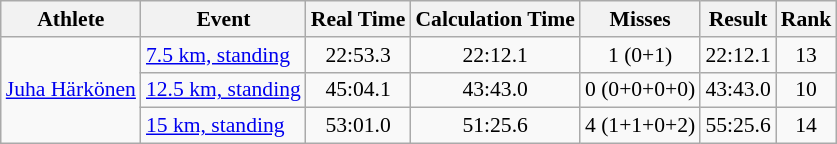<table class="wikitable" style="font-size:90%">
<tr>
<th>Athlete</th>
<th>Event</th>
<th>Real Time</th>
<th>Calculation Time</th>
<th>Misses</th>
<th>Result</th>
<th>Rank</th>
</tr>
<tr align=center>
<td align=left rowspan=3><a href='#'>Juha Härkönen</a></td>
<td align=left><a href='#'>7.5 km, standing</a></td>
<td>22:53.3</td>
<td>22:12.1</td>
<td>1 (0+1)</td>
<td>22:12.1</td>
<td>13</td>
</tr>
<tr align=center>
<td align=left><a href='#'>12.5 km, standing</a></td>
<td>45:04.1</td>
<td>43:43.0</td>
<td>0 (0+0+0+0)</td>
<td>43:43.0</td>
<td>10</td>
</tr>
<tr align=center>
<td align=left><a href='#'>15 km, standing</a></td>
<td>53:01.0</td>
<td>51:25.6</td>
<td>4 (1+1+0+2)</td>
<td>55:25.6</td>
<td>14</td>
</tr>
</table>
